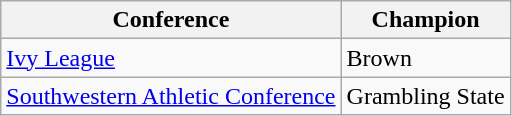<table class="wikitable">
<tr>
<th>Conference</th>
<th>Champion</th>
</tr>
<tr>
<td><a href='#'>Ivy League</a></td>
<td>Brown</td>
</tr>
<tr>
<td><a href='#'>Southwestern Athletic Conference</a></td>
<td>Grambling State</td>
</tr>
</table>
